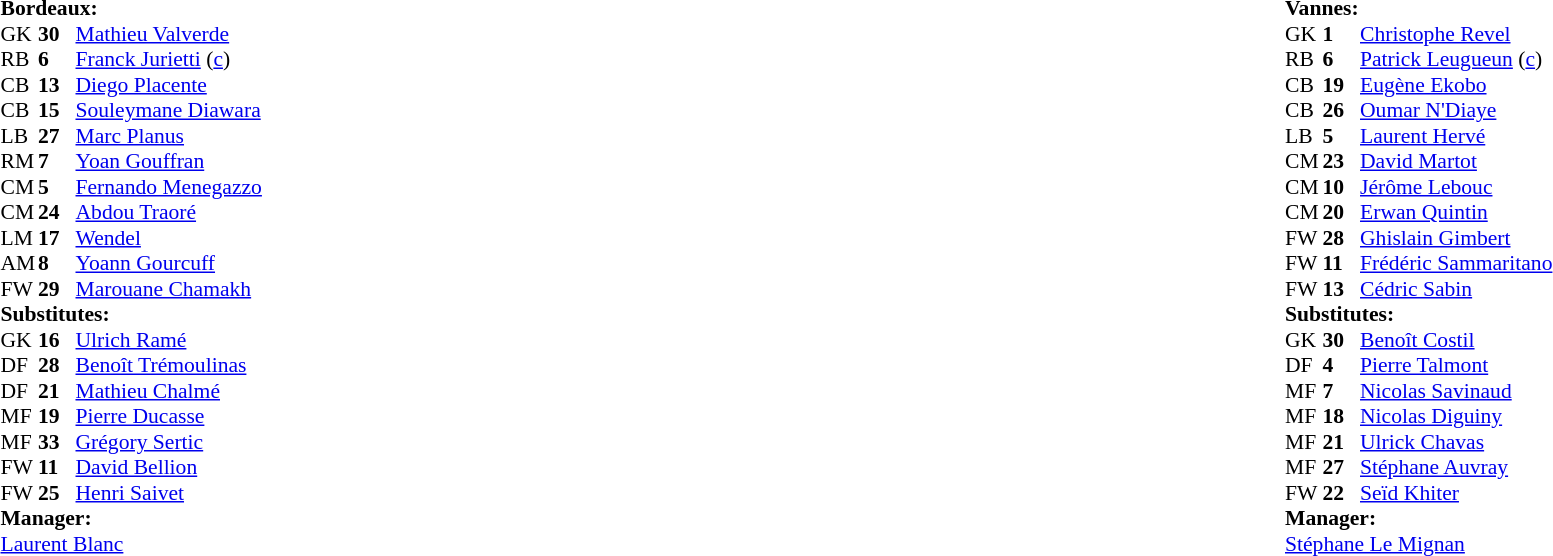<table width="100%">
<tr>
<td valign="top" width="50%"><br><table style="font-size: 90%" cellspacing="0" cellpadding="0">
<tr>
<td colspan="4"><strong>Bordeaux:</strong></td>
</tr>
<tr>
<th width=25></th>
<th width=25></th>
</tr>
<tr>
<td>GK</td>
<td><strong>30</strong></td>
<td> <a href='#'>Mathieu Valverde</a></td>
</tr>
<tr>
<td>RB</td>
<td><strong>6</strong></td>
<td> <a href='#'>Franck Jurietti</a> (<a href='#'>c</a>)</td>
</tr>
<tr>
<td>CB</td>
<td><strong>13</strong></td>
<td> <a href='#'>Diego Placente</a></td>
</tr>
<tr>
<td>CB</td>
<td><strong>15</strong></td>
<td> <a href='#'>Souleymane Diawara</a></td>
</tr>
<tr>
<td>LB</td>
<td><strong>27</strong></td>
<td> <a href='#'>Marc Planus</a></td>
</tr>
<tr>
<td>RM</td>
<td><strong>7</strong></td>
<td> <a href='#'>Yoan Gouffran</a></td>
</tr>
<tr>
<td>CM</td>
<td><strong>5</strong></td>
<td> <a href='#'>Fernando Menegazzo</a></td>
</tr>
<tr>
<td>CM</td>
<td><strong>24</strong></td>
<td> <a href='#'>Abdou Traoré</a></td>
</tr>
<tr>
<td>LM</td>
<td><strong>17</strong></td>
<td> <a href='#'>Wendel</a></td>
<td></td>
<td></td>
</tr>
<tr>
<td>AM</td>
<td><strong>8</strong></td>
<td> <a href='#'>Yoann Gourcuff</a></td>
</tr>
<tr>
<td>FW</td>
<td><strong>29</strong></td>
<td> <a href='#'>Marouane Chamakh</a></td>
<td></td>
<td></td>
</tr>
<tr>
<td colspan=3><strong>Substitutes:</strong></td>
</tr>
<tr>
<td>GK</td>
<td><strong>16</strong></td>
<td> <a href='#'>Ulrich Ramé</a></td>
</tr>
<tr>
<td>DF</td>
<td><strong>28</strong></td>
<td> <a href='#'>Benoît Trémoulinas</a></td>
<td></td>
<td></td>
<td></td>
</tr>
<tr>
<td>DF</td>
<td><strong>21</strong></td>
<td> <a href='#'>Mathieu Chalmé</a></td>
</tr>
<tr>
<td>MF</td>
<td><strong>19</strong></td>
<td> <a href='#'>Pierre Ducasse</a></td>
<td></td>
<td></td>
</tr>
<tr>
<td>MF</td>
<td><strong>33</strong></td>
<td> <a href='#'>Grégory Sertic</a></td>
</tr>
<tr>
<td>FW</td>
<td><strong>11</strong></td>
<td> <a href='#'>David Bellion</a></td>
<td></td>
<td></td>
</tr>
<tr>
<td>FW</td>
<td><strong>25</strong></td>
<td> <a href='#'>Henri Saivet</a></td>
</tr>
<tr>
<td colspan=3><strong>Manager:</strong></td>
</tr>
<tr>
<td colspan=4> <a href='#'>Laurent Blanc</a></td>
</tr>
</table>
</td>
<td valign="top"></td>
<td valign="top" width="50%"><br><table style="font-size: 90%" cellspacing="0" cellpadding="0" align=center>
<tr>
<td colspan="4"><strong>Vannes:</strong></td>
</tr>
<tr>
<th width=25></th>
<th width=25></th>
</tr>
<tr>
<td>GK</td>
<td><strong>1</strong></td>
<td> <a href='#'>Christophe Revel</a></td>
</tr>
<tr>
<td>RB</td>
<td><strong>6</strong></td>
<td> <a href='#'>Patrick Leugueun</a> (<a href='#'>c</a>)</td>
</tr>
<tr>
<td>CB</td>
<td><strong>19</strong></td>
<td> <a href='#'>Eugène Ekobo</a></td>
<td></td>
<td></td>
</tr>
<tr>
<td>CB</td>
<td><strong>26</strong></td>
<td> <a href='#'>Oumar N'Diaye</a></td>
<td></td>
<td></td>
</tr>
<tr>
<td>LB</td>
<td><strong>5</strong></td>
<td> <a href='#'>Laurent Hervé</a></td>
</tr>
<tr>
<td>CM</td>
<td><strong>23</strong></td>
<td> <a href='#'>David Martot</a></td>
</tr>
<tr>
<td>CM</td>
<td><strong>10</strong></td>
<td> <a href='#'>Jérôme Lebouc</a></td>
<td></td>
<td></td>
</tr>
<tr>
<td>CM</td>
<td><strong>20</strong></td>
<td> <a href='#'>Erwan Quintin</a></td>
<td></td>
</tr>
<tr>
<td>FW</td>
<td><strong>28</strong></td>
<td> <a href='#'>Ghislain Gimbert</a></td>
<td></td>
</tr>
<tr>
<td>FW</td>
<td><strong>11</strong></td>
<td> <a href='#'>Frédéric Sammaritano</a></td>
</tr>
<tr>
<td>FW</td>
<td><strong>13</strong></td>
<td> <a href='#'>Cédric Sabin</a></td>
<td></td>
</tr>
<tr>
<td colspan=3><strong>Substitutes:</strong></td>
</tr>
<tr>
<td>GK</td>
<td><strong>30</strong></td>
<td> <a href='#'>Benoît Costil</a></td>
</tr>
<tr>
<td>DF</td>
<td><strong>4</strong></td>
<td> <a href='#'>Pierre Talmont</a></td>
<td></td>
<td></td>
</tr>
<tr>
<td>MF</td>
<td><strong>7</strong></td>
<td> <a href='#'>Nicolas Savinaud</a></td>
</tr>
<tr>
<td>MF</td>
<td><strong>18</strong></td>
<td> <a href='#'>Nicolas Diguiny</a></td>
</tr>
<tr>
<td>MF</td>
<td><strong>21</strong></td>
<td> <a href='#'>Ulrick Chavas</a></td>
</tr>
<tr>
<td>MF</td>
<td><strong>27</strong></td>
<td> <a href='#'>Stéphane Auvray</a></td>
<td></td>
<td></td>
</tr>
<tr>
<td>FW</td>
<td><strong>22</strong></td>
<td> <a href='#'>Seïd Khiter</a></td>
<td></td>
<td></td>
</tr>
<tr>
<td colspan=3><strong>Manager:</strong></td>
</tr>
<tr>
<td colspan=4> <a href='#'>Stéphane Le Mignan</a></td>
</tr>
</table>
</td>
</tr>
</table>
